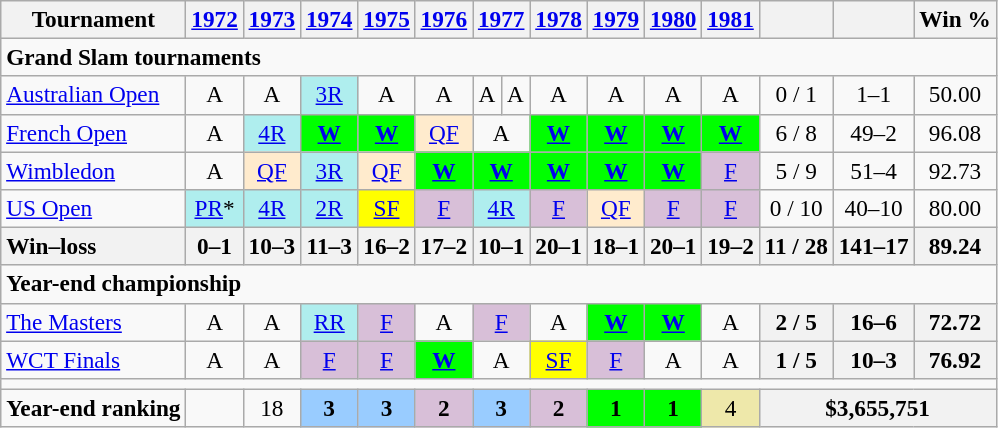<table class=wikitable style=text-align:center;font-size:97%>
<tr>
<th>Tournament</th>
<th><a href='#'>1972</a></th>
<th><a href='#'>1973</a></th>
<th><a href='#'>1974</a></th>
<th><a href='#'>1975</a></th>
<th><a href='#'>1976</a></th>
<th colspan="2"><a href='#'>1977</a></th>
<th><a href='#'>1978</a></th>
<th><a href='#'>1979</a></th>
<th><a href='#'>1980</a></th>
<th><a href='#'>1981</a></th>
<th></th>
<th></th>
<th>Win %</th>
</tr>
<tr>
<td colspan="15" style="text-align:left;"><strong>Grand Slam tournaments</strong></td>
</tr>
<tr>
<td align=left><a href='#'>Australian Open</a></td>
<td>A</td>
<td>A</td>
<td style="background:#afeeee;"><a href='#'>3R</a></td>
<td>A</td>
<td>A</td>
<td>A</td>
<td>A</td>
<td>A</td>
<td>A</td>
<td>A</td>
<td>A</td>
<td>0 / 1</td>
<td>1–1</td>
<td>50.00</td>
</tr>
<tr>
<td align=left><a href='#'>French Open</a></td>
<td>A</td>
<td style="background:#afeeee;"><a href='#'>4R</a></td>
<td style="background:lime;"><a href='#'><strong>W</strong></a></td>
<td style="background:lime;"><a href='#'><strong>W</strong></a></td>
<td style="background:#ffebcd;"><a href='#'>QF</a></td>
<td colspan="2">A</td>
<td style="background:lime;"><a href='#'><strong>W</strong></a></td>
<td style="background:lime;"><a href='#'><strong>W</strong></a></td>
<td style="background:lime;"><a href='#'><strong>W</strong></a></td>
<td style="background:lime;"><a href='#'><strong>W</strong></a></td>
<td>6 / 8</td>
<td>49–2</td>
<td>96.08</td>
</tr>
<tr>
<td align=left><a href='#'>Wimbledon</a></td>
<td>A</td>
<td style="background:#ffebcd;"><a href='#'>QF</a></td>
<td style="background:#afeeee;"><a href='#'>3R</a></td>
<td style="background:#ffebcd;"><a href='#'>QF</a></td>
<td style="background:lime;"><a href='#'><strong>W</strong></a></td>
<td colspan="2" style="background:lime;"><a href='#'><strong>W</strong></a></td>
<td style="background:lime;"><a href='#'><strong>W</strong></a></td>
<td style="background:lime;"><a href='#'><strong>W</strong></a></td>
<td style="background:lime;"><a href='#'><strong>W</strong></a></td>
<td style="background:thistle;"><a href='#'>F</a></td>
<td>5 / 9</td>
<td>51–4</td>
<td>92.73</td>
</tr>
<tr>
<td align=left><a href='#'>US Open</a></td>
<td style="background:#afeeee;"><a href='#'>PR</a>*</td>
<td style="background:#afeeee;"><a href='#'>4R</a></td>
<td style="background:#afeeee;"><a href='#'>2R</a></td>
<td style="background:yellow;"><a href='#'>SF</a></td>
<td style="background:thistle;"><a href='#'>F</a></td>
<td colspan="2" style="background:#afeeee;"><a href='#'>4R</a></td>
<td style="background:thistle;"><a href='#'>F</a></td>
<td style="background:#ffebcd;"><a href='#'>QF</a></td>
<td style="background:thistle;"><a href='#'>F</a></td>
<td style="background:thistle;"><a href='#'>F</a></td>
<td>0 / 10</td>
<td>40–10</td>
<td>80.00</td>
</tr>
<tr>
<th style=text-align:left>Win–loss</th>
<th>0–1</th>
<th>10–3</th>
<th>11–3</th>
<th>16–2</th>
<th>17–2</th>
<th colspan="2">10–1</th>
<th>20–1</th>
<th>18–1</th>
<th>20–1</th>
<th>19–2</th>
<th>11 / 28</th>
<th>141–17</th>
<th>89.24</th>
</tr>
<tr>
<td colspan="15" style="text-align:left;"><strong>Year-end championship</strong></td>
</tr>
<tr>
<td align=left><a href='#'>The Masters</a></td>
<td>A</td>
<td>A</td>
<td style="background:#afeeee;"><a href='#'>RR</a></td>
<td style="background:thistle;"><a href='#'>F</a></td>
<td>A</td>
<td colspan="2" style="background:thistle;"><a href='#'>F</a></td>
<td>A</td>
<td style="background:lime;"><a href='#'><strong>W</strong></a></td>
<td style="background:lime;"><a href='#'><strong>W</strong></a></td>
<td>A</td>
<th>2 / 5</th>
<th>16–6</th>
<th>72.72</th>
</tr>
<tr>
<td align=left><a href='#'>WCT Finals</a></td>
<td>A</td>
<td>A</td>
<td style="background:thistle;"><a href='#'>F</a></td>
<td style="background:thistle;"><a href='#'>F</a></td>
<td style="background:lime;"><a href='#'><strong>W</strong></a></td>
<td colspan="2">A</td>
<td style="background:yellow;"><a href='#'>SF</a></td>
<td style="background:thistle;"><a href='#'>F</a></td>
<td>A</td>
<td>A</td>
<th>1 / 5</th>
<th>10–3</th>
<th>76.92</th>
</tr>
<tr>
<td colspan="15"></td>
</tr>
<tr>
<td align=left><strong>Year-end ranking</strong></td>
<td align=center></td>
<td>18</td>
<td style="background:#9cf;"><strong>3</strong></td>
<td style="background:#9cf;"><strong>3</strong></td>
<td style="background:thistle;"><strong>2</strong></td>
<td colspan="2" style="background:#9cf;"><strong>3</strong></td>
<td style="background:thistle;"><strong>2</strong></td>
<td style="background:lime;"><strong>1</strong></td>
<td style="background:lime;"><strong>1</strong></td>
<td style="background:#eee8aa;">4</td>
<th colspan=3>$3,655,751</th>
</tr>
</table>
